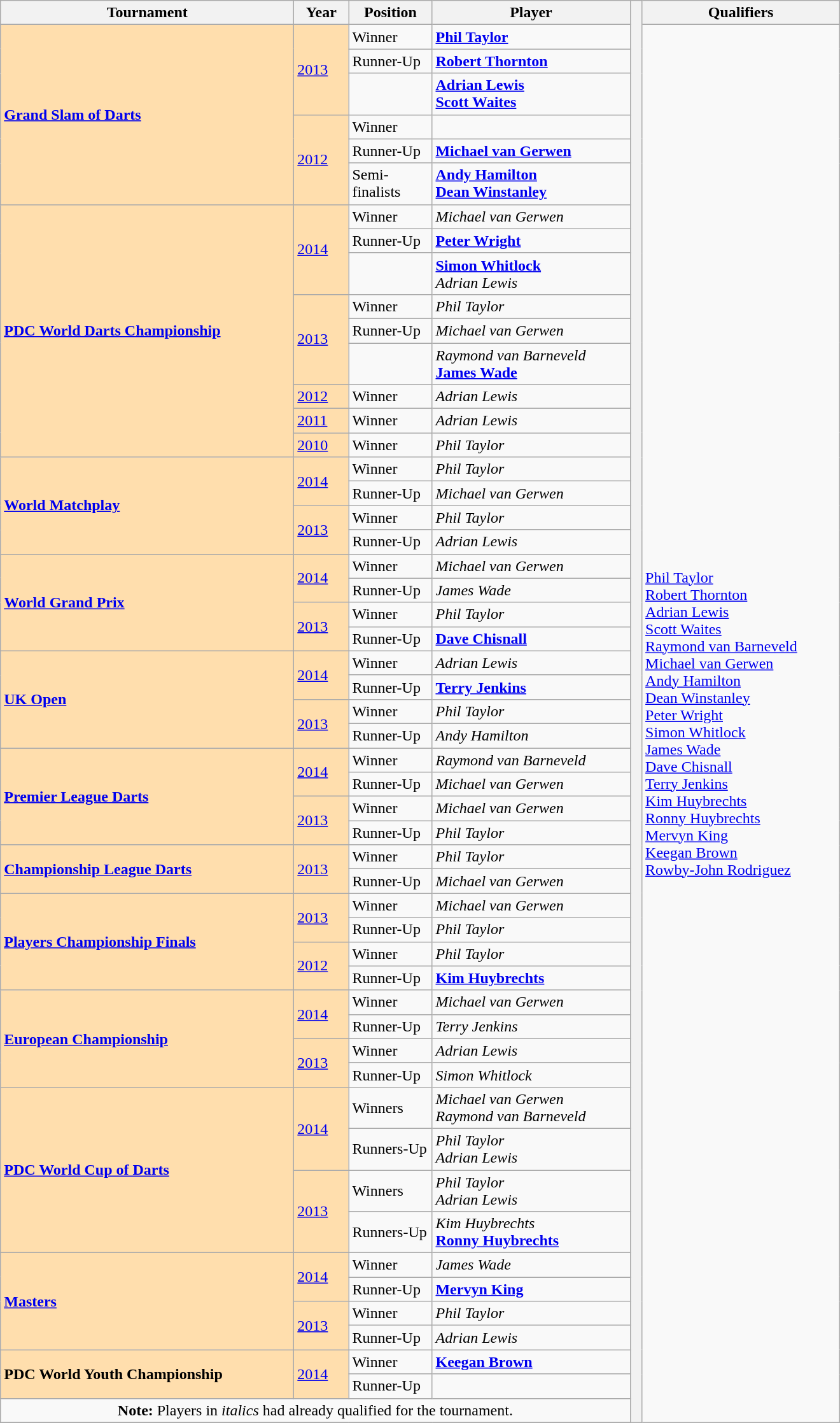<table class="wikitable">
<tr>
<th width=300>Tournament</th>
<th width=50>Year</th>
<th width=80>Position</th>
<th width=200>Player</th>
<th rowspan=55 width=5></th>
<th width=200>Qualifiers</th>
</tr>
<tr>
<td rowspan="6" style="background:#ffdead;"><strong><a href='#'>Grand Slam of Darts</a></strong></td>
<td rowspan="3" style="background:#ffdead;"><a href='#'>2013</a></td>
<td>Winner</td>
<td> <strong><a href='#'>Phil Taylor</a></strong></td>
<td rowspan=54> <a href='#'>Phil Taylor</a><br> <a href='#'>Robert Thornton</a><br> <a href='#'>Adrian Lewis</a><br> <a href='#'>Scott Waites</a><br> <a href='#'>Raymond van Barneveld</a><br> <a href='#'>Michael van Gerwen</a><br> <a href='#'>Andy Hamilton</a><br> <a href='#'>Dean Winstanley</a><br> <a href='#'>Peter Wright</a><br> <a href='#'>Simon Whitlock</a><br> <a href='#'>James Wade</a><br> <a href='#'>Dave Chisnall</a><br> <a href='#'>Terry Jenkins</a><br> <a href='#'>Kim Huybrechts</a><br> <a href='#'>Ronny Huybrechts</a><br> <a href='#'>Mervyn King</a><br> <a href='#'>Keegan Brown</a><br> <a href='#'>Rowby-John Rodriguez</a></td>
</tr>
<tr>
<td>Runner-Up</td>
<td> <strong><a href='#'>Robert Thornton</a></strong></td>
</tr>
<tr>
<td></td>
<td> <strong><a href='#'>Adrian Lewis</a></strong><br> <strong><a href='#'>Scott Waites</a></strong></td>
</tr>
<tr>
<td rowspan="3" style="background:#ffdead;"><a href='#'>2012</a></td>
<td>Winner</td>
<td></td>
</tr>
<tr>
<td>Runner-Up</td>
<td> <strong><a href='#'>Michael van Gerwen</a></strong></td>
</tr>
<tr>
<td>Semi-finalists</td>
<td> <strong><a href='#'>Andy Hamilton</a></strong><br> <strong><a href='#'>Dean Winstanley</a></strong></td>
</tr>
<tr>
<td rowspan="9" style="background:#ffdead;"><strong><a href='#'>PDC World Darts Championship</a></strong></td>
<td rowspan="3" style="background:#ffdead;"><a href='#'>2014</a></td>
<td>Winner</td>
<td> <em>Michael van Gerwen</em></td>
</tr>
<tr>
<td>Runner-Up</td>
<td> <strong><a href='#'>Peter Wright</a></strong></td>
</tr>
<tr>
<td></td>
<td> <strong><a href='#'>Simon Whitlock</a></strong><br> <em>Adrian Lewis</em></td>
</tr>
<tr>
<td rowspan="3" style="background:#ffdead;"><a href='#'>2013</a></td>
<td>Winner</td>
<td> <em>Phil Taylor</em></td>
</tr>
<tr>
<td>Runner-Up</td>
<td> <em>Michael van Gerwen</em></td>
</tr>
<tr>
<td></td>
<td> <em>Raymond van Barneveld</em><br> <strong><a href='#'>James Wade</a></strong></td>
</tr>
<tr>
<td style="background:#ffdead;"><a href='#'>2012</a></td>
<td>Winner</td>
<td> <em>Adrian Lewis</em></td>
</tr>
<tr>
<td style="background:#ffdead;"><a href='#'>2011</a></td>
<td>Winner</td>
<td> <em>Adrian Lewis</em></td>
</tr>
<tr>
<td style="background:#ffdead;"><a href='#'>2010</a></td>
<td>Winner</td>
<td> <em>Phil Taylor</em></td>
</tr>
<tr>
<td rowspan="4" style="background:#ffdead;"><strong><a href='#'>World Matchplay</a></strong></td>
<td rowspan="2" style="background:#ffdead;"><a href='#'>2014</a></td>
<td>Winner</td>
<td> <em>Phil Taylor</em></td>
</tr>
<tr>
<td>Runner-Up</td>
<td> <em>Michael van Gerwen</em></td>
</tr>
<tr>
<td rowspan="2" style="background:#ffdead;"><a href='#'>2013</a></td>
<td>Winner</td>
<td> <em>Phil Taylor</em></td>
</tr>
<tr>
<td>Runner-Up</td>
<td> <em>Adrian Lewis</em></td>
</tr>
<tr>
<td rowspan="4" style="background:#ffdead;"><strong><a href='#'>World Grand Prix</a></strong></td>
<td rowspan="2" style="background:#ffdead;"><a href='#'>2014</a></td>
<td>Winner</td>
<td> <em>Michael van Gerwen</em></td>
</tr>
<tr>
<td>Runner-Up</td>
<td> <em>James Wade</em></td>
</tr>
<tr>
<td rowspan="2" style="background:#ffdead;"><a href='#'>2013</a></td>
<td>Winner</td>
<td> <em>Phil Taylor</em></td>
</tr>
<tr>
<td>Runner-Up</td>
<td> <strong><a href='#'>Dave Chisnall</a></strong></td>
</tr>
<tr>
<td rowspan="4" style="background:#ffdead;"><strong><a href='#'>UK Open</a></strong></td>
<td rowspan="2" style="background:#ffdead;"><a href='#'>2014</a></td>
<td>Winner</td>
<td> <em>Adrian Lewis</em></td>
</tr>
<tr>
<td>Runner-Up</td>
<td> <strong><a href='#'>Terry Jenkins</a></strong></td>
</tr>
<tr>
<td rowspan="2" style="background:#ffdead;"><a href='#'>2013</a></td>
<td>Winner</td>
<td> <em>Phil Taylor</em></td>
</tr>
<tr>
<td>Runner-Up</td>
<td> <em>Andy Hamilton</em></td>
</tr>
<tr>
<td rowspan="4" style="background:#ffdead;"><strong><a href='#'>Premier League Darts</a></strong></td>
<td rowspan="2" style="background:#ffdead;"><a href='#'>2014</a></td>
<td>Winner</td>
<td> <em>Raymond van Barneveld</em></td>
</tr>
<tr>
<td>Runner-Up</td>
<td> <em>Michael van Gerwen</em></td>
</tr>
<tr>
<td rowspan="2" style="background:#ffdead;"><a href='#'>2013</a></td>
<td>Winner</td>
<td> <em>Michael van Gerwen</em></td>
</tr>
<tr>
<td>Runner-Up</td>
<td> <em>Phil Taylor</em></td>
</tr>
<tr>
<td rowspan="2" style="background:#ffdead;"><strong><a href='#'>Championship League Darts</a></strong></td>
<td rowspan="2" style="background:#ffdead;"><a href='#'>2013</a></td>
<td>Winner</td>
<td> <em>Phil Taylor</em></td>
</tr>
<tr>
<td>Runner-Up</td>
<td> <em>Michael van Gerwen</em></td>
</tr>
<tr>
<td rowspan="4" style="background:#ffdead;"><strong><a href='#'>Players Championship Finals</a></strong></td>
<td rowspan="2" style="background:#ffdead;"><a href='#'>2013</a></td>
<td>Winner</td>
<td> <em>Michael van Gerwen</em></td>
</tr>
<tr>
<td>Runner-Up</td>
<td> <em>Phil Taylor</em></td>
</tr>
<tr>
<td rowspan="2" style="background:#ffdead;"><a href='#'>2012</a></td>
<td>Winner</td>
<td> <em>Phil Taylor</em></td>
</tr>
<tr>
<td>Runner-Up</td>
<td> <strong><a href='#'>Kim Huybrechts</a></strong></td>
</tr>
<tr>
<td rowspan="4" style="background:#ffdead;"><strong><a href='#'>European Championship</a></strong></td>
<td rowspan="2" style="background:#ffdead;"><a href='#'>2014</a></td>
<td>Winner</td>
<td> <em>Michael van Gerwen</em></td>
</tr>
<tr>
<td>Runner-Up</td>
<td> <em>Terry Jenkins</em></td>
</tr>
<tr>
<td rowspan="2" style="background:#ffdead;"><a href='#'>2013</a></td>
<td>Winner</td>
<td> <em>Adrian Lewis</em></td>
</tr>
<tr>
<td>Runner-Up</td>
<td> <em>Simon Whitlock</em></td>
</tr>
<tr>
<td rowspan="4" style="background:#ffdead;"><strong><a href='#'>PDC World Cup of Darts</a></strong></td>
<td rowspan="2" style="background:#ffdead;"><a href='#'>2014</a></td>
<td>Winners</td>
<td> <em>Michael van Gerwen</em><br> <em>Raymond van Barneveld</em></td>
</tr>
<tr>
<td>Runners-Up</td>
<td> <em>Phil Taylor</em><br> <em>Adrian Lewis</em></td>
</tr>
<tr>
<td rowspan="2" style="background:#ffdead;"><a href='#'>2013</a></td>
<td>Winners</td>
<td> <em>Phil Taylor</em><br> <em>Adrian Lewis</em></td>
</tr>
<tr>
<td>Runners-Up</td>
<td> <em>Kim Huybrechts</em><br> <strong><a href='#'>Ronny Huybrechts</a></strong></td>
</tr>
<tr>
<td rowspan="4" style="background:#ffdead;"><strong><a href='#'>Masters</a></strong></td>
<td rowspan="2" style="background:#ffdead;"><a href='#'>2014</a></td>
<td>Winner</td>
<td> <em>James Wade</em></td>
</tr>
<tr>
<td>Runner-Up</td>
<td> <strong><a href='#'>Mervyn King</a></strong></td>
</tr>
<tr>
<td rowspan="2" style="background:#ffdead;"><a href='#'>2013</a></td>
<td>Winner</td>
<td> <em>Phil Taylor</em></td>
</tr>
<tr>
<td>Runner-Up</td>
<td> <em>Adrian Lewis</em></td>
</tr>
<tr>
<td rowspan="2" style="background:#ffdead;"><strong>PDC World Youth Championship</strong></td>
<td rowspan="2" style="background:#ffdead;"><a href='#'>2014</a></td>
<td>Winner</td>
<td> <strong><a href='#'>Keegan Brown</a></strong></td>
</tr>
<tr>
<td>Runner-Up</td>
<td></td>
</tr>
<tr>
<td colspan=4 align=center><strong>Note:</strong> Players in <em>italics</em> had already qualified for the tournament.</td>
</tr>
<tr>
</tr>
</table>
